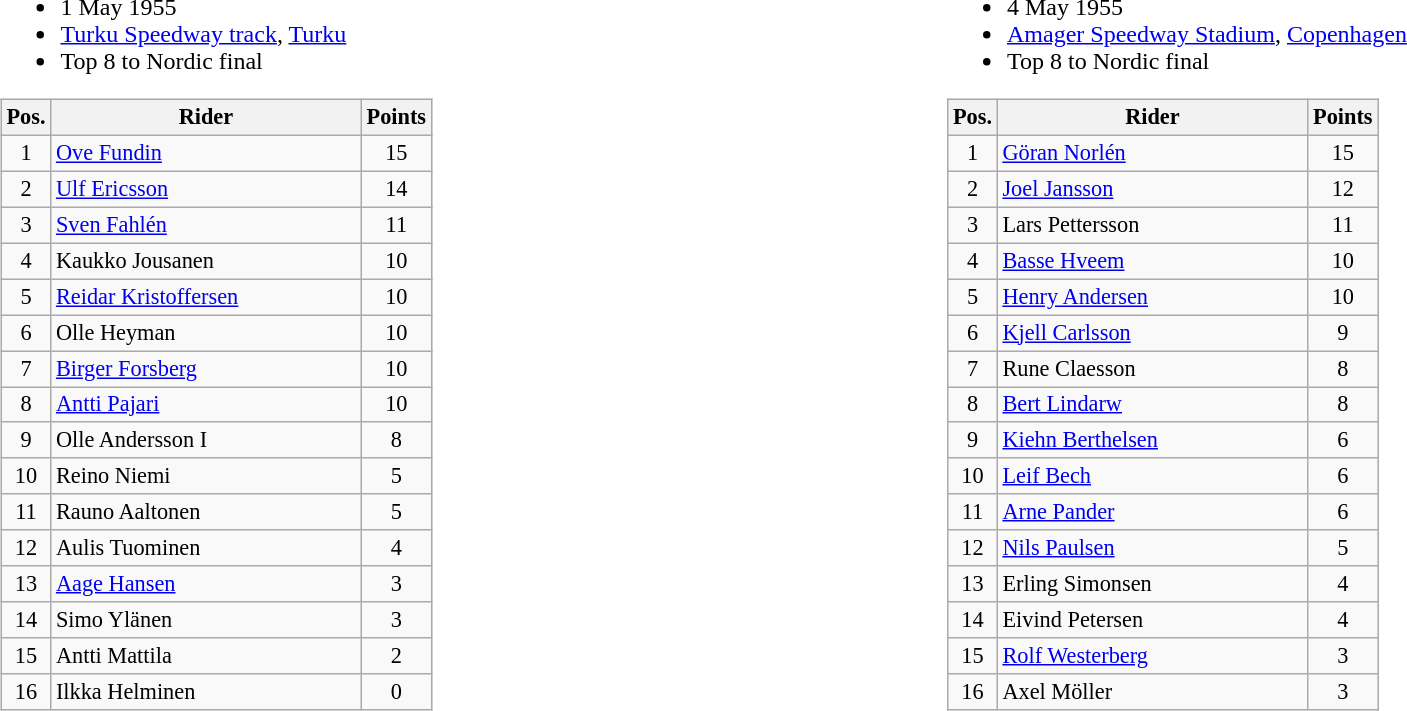<table width=100%>
<tr>
<td width=50% valign=top><br><ul><li>1 May 1955</li><li> <a href='#'>Turku Speedway track</a>, <a href='#'>Turku</a></li><li>Top 8 to Nordic final</li></ul><table class=wikitable style="font-size:93%;">
<tr>
<th width=25px>Pos.</th>
<th width=200px>Rider</th>
<th width=40px>Points</th>
</tr>
<tr align=center >
<td>1</td>
<td align=left><a href='#'>Ove Fundin</a></td>
<td>15</td>
</tr>
<tr align=center >
<td>2</td>
<td align=left><a href='#'>Ulf Ericsson</a></td>
<td>14</td>
</tr>
<tr align=center >
<td>3</td>
<td align=left><a href='#'>Sven Fahlén</a></td>
<td>11</td>
</tr>
<tr align=center >
<td>4</td>
<td align=left>Kaukko Jousanen</td>
<td>10</td>
</tr>
<tr align=center >
<td>5</td>
<td align=left><a href='#'>Reidar Kristoffersen</a></td>
<td>10</td>
</tr>
<tr align=center >
<td>6</td>
<td align=left>Olle Heyman</td>
<td>10</td>
</tr>
<tr align=center >
<td>7</td>
<td align=left><a href='#'>Birger Forsberg</a></td>
<td>10</td>
</tr>
<tr align=center >
<td>8</td>
<td align=left><a href='#'>Antti Pajari</a></td>
<td>10</td>
</tr>
<tr align=center>
<td>9</td>
<td align=left>Olle Andersson I</td>
<td>8</td>
</tr>
<tr align=center>
<td>10</td>
<td align=left>Reino Niemi</td>
<td>5</td>
</tr>
<tr align=center>
<td>11</td>
<td align=left>Rauno Aaltonen</td>
<td>5</td>
</tr>
<tr align=center>
<td>12</td>
<td align=left>Aulis Tuominen</td>
<td>4</td>
</tr>
<tr align=center>
<td>13</td>
<td align=left><a href='#'>Aage Hansen</a></td>
<td>3</td>
</tr>
<tr align=center>
<td>14</td>
<td align=left>Simo Ylänen</td>
<td>3</td>
</tr>
<tr align=center>
<td>15</td>
<td align=left>Antti Mattila</td>
<td>2</td>
</tr>
<tr align=center>
<td>16</td>
<td align=left>Ilkka Helminen</td>
<td>0</td>
</tr>
</table>
</td>
<td width=50% valign=top><br><ul><li>4 May 1955</li><li> <a href='#'>Amager Speedway Stadium</a>, <a href='#'>Copenhagen</a></li><li>Top 8 to Nordic final</li></ul><table class=wikitable style="font-size:93%;">
<tr>
<th width=25px>Pos.</th>
<th width=200px>Rider</th>
<th width=40px>Points</th>
</tr>
<tr align=center >
<td>1</td>
<td align=left><a href='#'>Göran Norlén</a></td>
<td>15</td>
</tr>
<tr align=center >
<td>2</td>
<td align=left><a href='#'>Joel Jansson</a></td>
<td>12</td>
</tr>
<tr align=center >
<td>3</td>
<td align=left>Lars Pettersson</td>
<td>11</td>
</tr>
<tr align=center >
<td>4</td>
<td align=left><a href='#'>Basse Hveem</a></td>
<td>10</td>
</tr>
<tr align=center >
<td>5</td>
<td align=left><a href='#'>Henry Andersen</a></td>
<td>10</td>
</tr>
<tr align=center >
<td>6</td>
<td align=left><a href='#'>Kjell Carlsson</a></td>
<td>9</td>
</tr>
<tr align=center >
<td>7</td>
<td align=left>Rune Claesson</td>
<td>8</td>
</tr>
<tr align=center >
<td>8</td>
<td align=left><a href='#'>Bert Lindarw</a></td>
<td>8</td>
</tr>
<tr align=center>
<td>9</td>
<td align=left><a href='#'>Kiehn Berthelsen</a></td>
<td>6</td>
</tr>
<tr align=center>
<td>10</td>
<td align=left><a href='#'>Leif Bech</a></td>
<td>6</td>
</tr>
<tr align=center>
<td>11</td>
<td align=left><a href='#'>Arne Pander</a></td>
<td>6</td>
</tr>
<tr align=center>
<td>12</td>
<td align=left><a href='#'>Nils Paulsen</a></td>
<td>5</td>
</tr>
<tr align=center>
<td>13</td>
<td align=left>Erling Simonsen</td>
<td>4</td>
</tr>
<tr align=center>
<td>14</td>
<td align=left>Eivind Petersen</td>
<td>4</td>
</tr>
<tr align=center>
<td>15</td>
<td align=left><a href='#'>Rolf Westerberg</a></td>
<td>3</td>
</tr>
<tr align=center>
<td>16</td>
<td align=left>Axel Möller</td>
<td>3</td>
</tr>
</table>
</td>
</tr>
</table>
